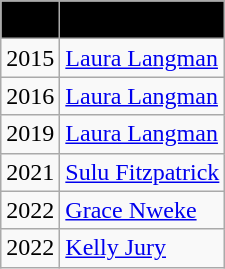<table class="wikitable collapsible" border="1">
<tr>
<th style="background:black;"><span>Year</span></th>
<th style="background:black;"><span>Winner</span></th>
</tr>
<tr>
<td>2015</td>
<td><a href='#'>Laura Langman</a></td>
</tr>
<tr>
<td>2016</td>
<td><a href='#'>Laura Langman</a></td>
</tr>
<tr>
<td>2019</td>
<td><a href='#'>Laura Langman</a></td>
</tr>
<tr>
<td>2021</td>
<td><a href='#'>Sulu Fitzpatrick</a></td>
</tr>
<tr>
<td>2022</td>
<td><a href='#'>Grace Nweke</a> <em></em></td>
</tr>
<tr>
<td>2022</td>
<td><a href='#'>Kelly Jury</a> <em></em></td>
</tr>
</table>
